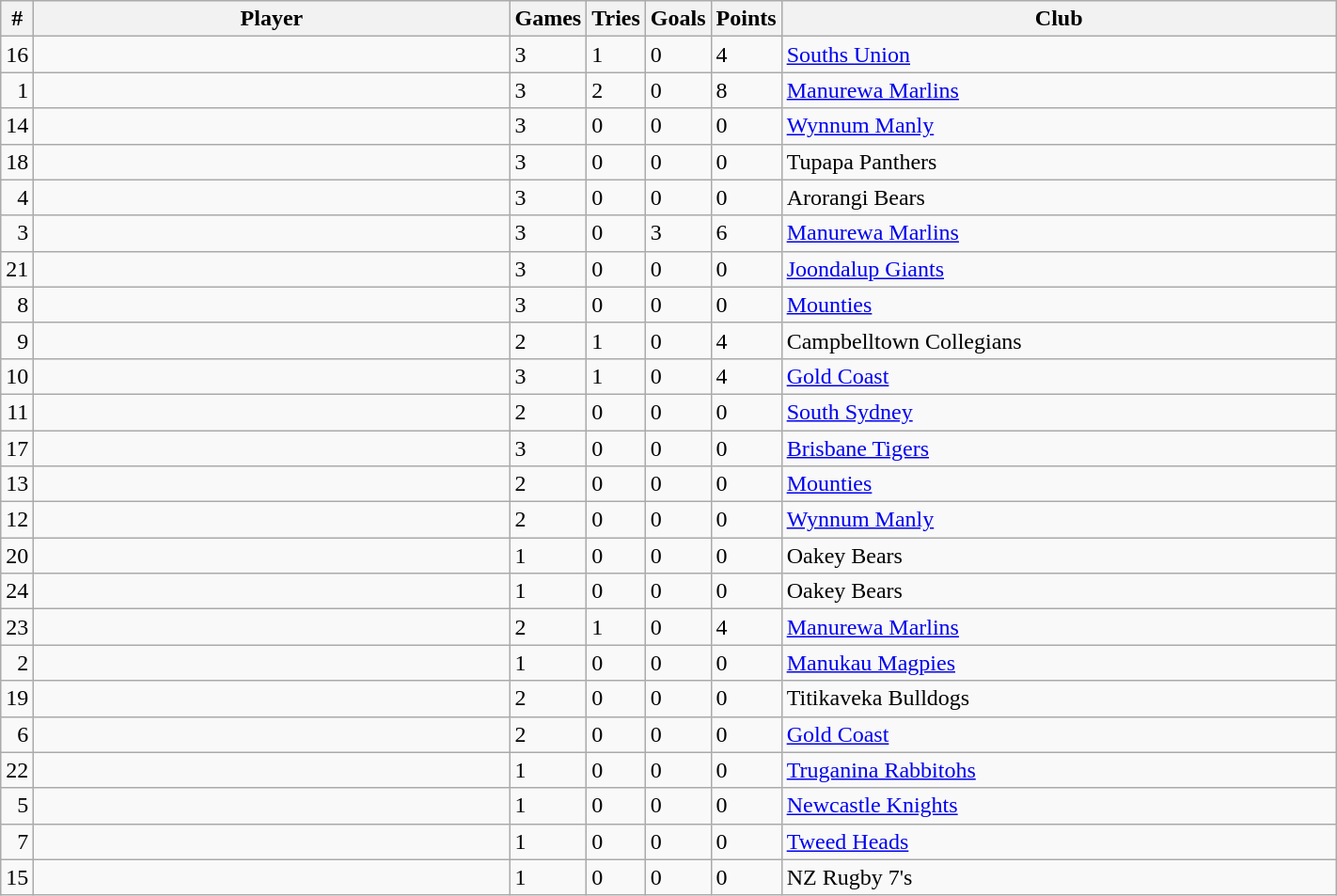<table class="wikitable sortable" style="width:75%;text-align:left">
<tr>
<th width=2%>#</th>
<th width=40%>Player</th>
<th width=2%>Games</th>
<th width=2%>Tries</th>
<th width=2%>Goals</th>
<th width=2%>Points</th>
<th width=46%>Club</th>
</tr>
<tr>
<td style="text-align:right; ">16</td>
<td></td>
<td>3</td>
<td>1</td>
<td>0</td>
<td>4</td>
<td><a href='#'>Souths Union</a></td>
</tr>
<tr>
<td style="text-align:right; ">1</td>
<td></td>
<td>3</td>
<td>2</td>
<td>0</td>
<td>8</td>
<td><a href='#'>Manurewa Marlins</a></td>
</tr>
<tr>
<td style="text-align:right; ">14</td>
<td></td>
<td>3</td>
<td>0</td>
<td>0</td>
<td>0</td>
<td><a href='#'>Wynnum Manly</a></td>
</tr>
<tr>
<td style="text-align:right; ">18</td>
<td></td>
<td>3</td>
<td>0</td>
<td>0</td>
<td>0</td>
<td>Tupapa Panthers</td>
</tr>
<tr>
<td style="text-align:right; ">4</td>
<td></td>
<td>3</td>
<td>0</td>
<td>0</td>
<td>0</td>
<td>Arorangi Bears</td>
</tr>
<tr>
<td style="text-align:right; ">3</td>
<td></td>
<td>3</td>
<td>0</td>
<td>3</td>
<td>6</td>
<td><a href='#'>Manurewa Marlins</a></td>
</tr>
<tr>
<td style="text-align:right; ">21</td>
<td></td>
<td>3</td>
<td>0</td>
<td>0</td>
<td>0</td>
<td><a href='#'>Joondalup Giants</a></td>
</tr>
<tr>
<td style="text-align:right; ">8</td>
<td></td>
<td>3</td>
<td>0</td>
<td>0</td>
<td>0</td>
<td><a href='#'>Mounties</a></td>
</tr>
<tr>
<td style="text-align:right; ">9</td>
<td></td>
<td>2</td>
<td>1</td>
<td>0</td>
<td>4</td>
<td>Campbelltown Collegians</td>
</tr>
<tr>
<td style="text-align:right; ">10</td>
<td></td>
<td>3</td>
<td>1</td>
<td>0</td>
<td>4</td>
<td><a href='#'>Gold Coast</a></td>
</tr>
<tr>
<td style="text-align:right; ">11</td>
<td></td>
<td>2</td>
<td>0</td>
<td>0</td>
<td>0</td>
<td><a href='#'>South Sydney</a></td>
</tr>
<tr>
<td style="text-align:right; ">17</td>
<td></td>
<td>3</td>
<td>0</td>
<td>0</td>
<td>0</td>
<td><a href='#'>Brisbane Tigers</a></td>
</tr>
<tr>
<td style="text-align:right; ">13</td>
<td></td>
<td>2</td>
<td>0</td>
<td>0</td>
<td>0</td>
<td><a href='#'>Mounties</a></td>
</tr>
<tr>
<td style="text-align:right; ">12</td>
<td></td>
<td>2</td>
<td>0</td>
<td>0</td>
<td>0</td>
<td><a href='#'>Wynnum Manly</a></td>
</tr>
<tr>
<td style="text-align:right; ">20</td>
<td></td>
<td>1</td>
<td>0</td>
<td>0</td>
<td>0</td>
<td>Oakey Bears</td>
</tr>
<tr>
<td style="text-align:right; ">24</td>
<td></td>
<td>1</td>
<td>0</td>
<td>0</td>
<td>0</td>
<td>Oakey Bears</td>
</tr>
<tr>
<td style="text-align:right; ">23</td>
<td></td>
<td>2</td>
<td>1</td>
<td>0</td>
<td>4</td>
<td><a href='#'>Manurewa Marlins</a></td>
</tr>
<tr>
<td style="text-align:right; ">2</td>
<td></td>
<td>1</td>
<td>0</td>
<td>0</td>
<td>0</td>
<td><a href='#'>Manukau Magpies</a></td>
</tr>
<tr>
<td style="text-align:right; ">19</td>
<td></td>
<td>2</td>
<td>0</td>
<td>0</td>
<td>0</td>
<td>Titikaveka Bulldogs</td>
</tr>
<tr>
<td style="text-align:right; ">6</td>
<td></td>
<td>2</td>
<td>0</td>
<td>0</td>
<td>0</td>
<td><a href='#'>Gold Coast</a></td>
</tr>
<tr>
<td style="text-align:right; ">22</td>
<td></td>
<td>1</td>
<td>0</td>
<td>0</td>
<td>0</td>
<td><a href='#'>Truganina Rabbitohs</a></td>
</tr>
<tr>
<td style="text-align:right; ">5</td>
<td></td>
<td>1</td>
<td>0</td>
<td>0</td>
<td>0</td>
<td><a href='#'>Newcastle Knights</a></td>
</tr>
<tr>
<td style="text-align:right; ">7</td>
<td></td>
<td>1</td>
<td>0</td>
<td>0</td>
<td>0</td>
<td><a href='#'>Tweed Heads</a></td>
</tr>
<tr>
<td style="text-align:right; ">15</td>
<td></td>
<td>1</td>
<td>0</td>
<td>0</td>
<td>0</td>
<td>NZ Rugby 7's</td>
</tr>
</table>
